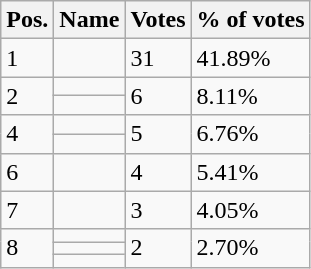<table class="wikitable sortable">
<tr>
<th>Pos.</th>
<th>Name</th>
<th>Votes</th>
<th>% of votes</th>
</tr>
<tr>
<td>1</td>
<td></td>
<td>31</td>
<td>41.89%</td>
</tr>
<tr>
<td rowspan="2">2</td>
<td></td>
<td rowspan="2">6</td>
<td rowspan="2">8.11%</td>
</tr>
<tr>
<td></td>
</tr>
<tr>
<td rowspan="2">4</td>
<td></td>
<td rowspan="2">5</td>
<td rowspan="2">6.76%</td>
</tr>
<tr>
<td></td>
</tr>
<tr>
<td>6</td>
<td></td>
<td>4</td>
<td>5.41%</td>
</tr>
<tr>
<td>7</td>
<td></td>
<td>3</td>
<td>4.05%</td>
</tr>
<tr>
<td rowspan="3">8</td>
<td></td>
<td rowspan="3">2</td>
<td rowspan="3">2.70%</td>
</tr>
<tr>
<td></td>
</tr>
<tr>
<td></td>
</tr>
</table>
